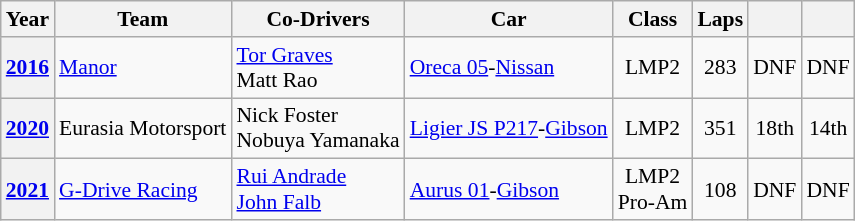<table class="wikitable" style="text-align:center; font-size:90%">
<tr>
<th>Year</th>
<th>Team</th>
<th>Co-Drivers</th>
<th>Car</th>
<th>Class</th>
<th>Laps</th>
<th></th>
<th></th>
</tr>
<tr>
<th><a href='#'>2016</a></th>
<td align="left"nowrap> <a href='#'>Manor</a></td>
<td align="left"nowrap> <a href='#'>Tor Graves</a><br> Matt Rao</td>
<td align="left"nowrap><a href='#'>Oreca 05</a>-<a href='#'>Nissan</a></td>
<td>LMP2</td>
<td>283</td>
<td>DNF</td>
<td>DNF</td>
</tr>
<tr>
<th><a href='#'>2020</a></th>
<td align="left"nowrap> Eurasia Motorsport</td>
<td align="left"nowrap> Nick Foster<br> Nobuya Yamanaka</td>
<td align="left"nowrap><a href='#'>Ligier JS P217</a>-<a href='#'>Gibson</a></td>
<td>LMP2</td>
<td>351</td>
<td>18th</td>
<td>14th</td>
</tr>
<tr>
<th><a href='#'>2021</a></th>
<td align="left"> <a href='#'>G-Drive Racing</a></td>
<td align="left"> <a href='#'>Rui Andrade</a><br> <a href='#'>John Falb</a></td>
<td align="left"><a href='#'>Aurus 01</a>-<a href='#'>Gibson</a></td>
<td>LMP2<br>Pro-Am</td>
<td>108</td>
<td>DNF</td>
<td>DNF</td>
</tr>
</table>
